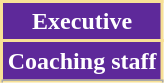<table class="wikitable">
<tr>
<th colspan="2" style="background:#5E299A; color:white; border:2px solid #F8E196;" scope=col>Executive</th>
</tr>
<tr>
</tr>
<tr>
</tr>
<tr>
</tr>
<tr>
</tr>
<tr>
</tr>
<tr>
<th colspan="2" style="background:#5E299A; color:white; border:2px solid #F8E196;" scope=col>Coaching staff</th>
</tr>
<tr>
</tr>
<tr>
</tr>
<tr>
</tr>
<tr>
</tr>
<tr>
</tr>
<tr>
</tr>
</table>
